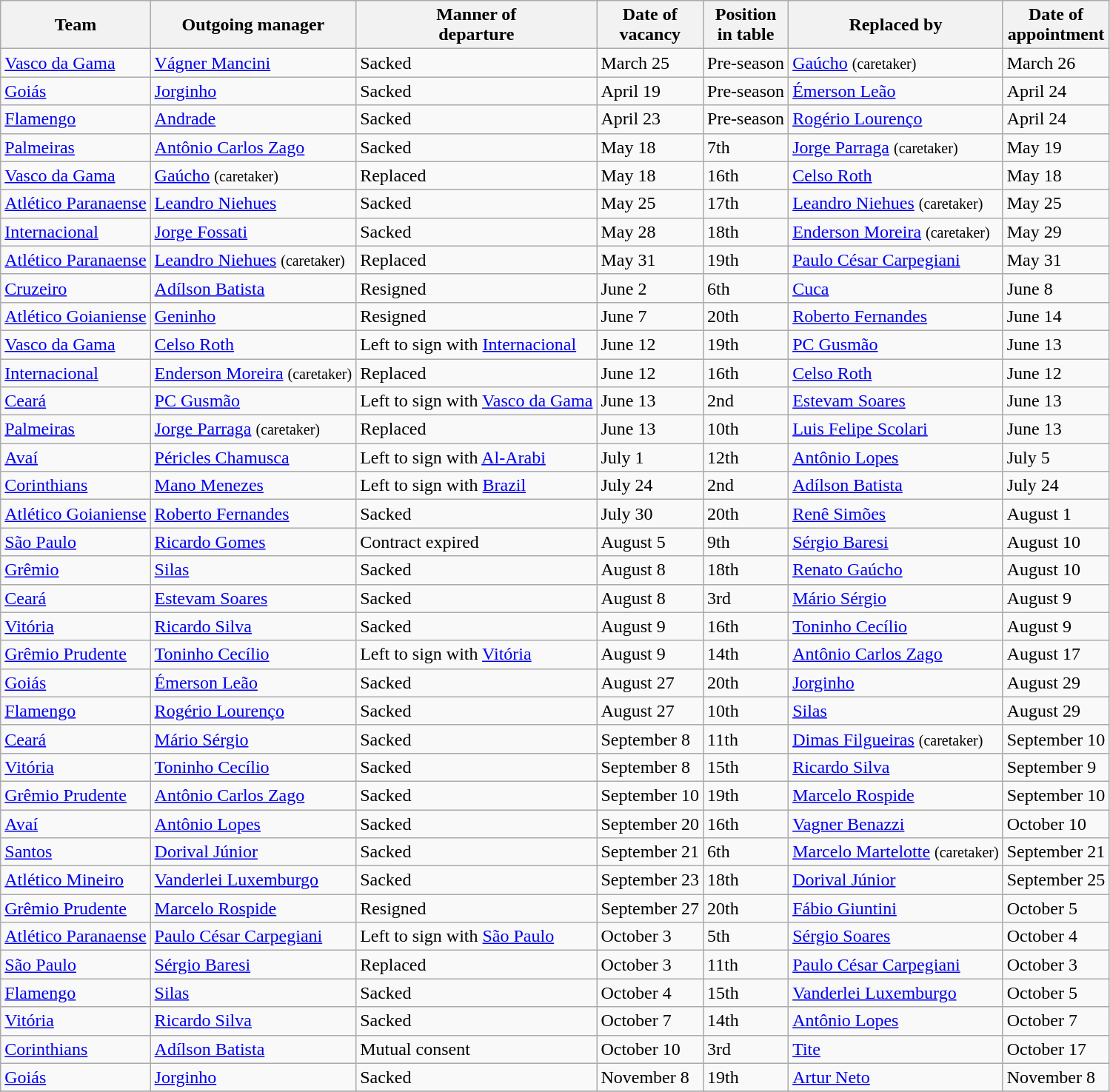<table class="wikitable sortable">
<tr>
<th>Team</th>
<th>Outgoing manager</th>
<th>Manner of<br>departure</th>
<th>Date of<br>vacancy</th>
<th>Position<br>in table</th>
<th>Replaced by</th>
<th>Date of<br>appointment</th>
</tr>
<tr>
<td><a href='#'>Vasco da Gama</a></td>
<td><a href='#'>Vágner Mancini</a></td>
<td>Sacked</td>
<td>March 25</td>
<td>Pre-season</td>
<td><a href='#'>Gaúcho</a> <small>(caretaker)</small></td>
<td>March 26</td>
</tr>
<tr>
<td><a href='#'>Goiás</a></td>
<td><a href='#'>Jorginho</a></td>
<td>Sacked</td>
<td>April 19</td>
<td>Pre-season</td>
<td><a href='#'>Émerson Leão</a></td>
<td>April 24</td>
</tr>
<tr>
<td><a href='#'>Flamengo</a></td>
<td><a href='#'>Andrade</a></td>
<td>Sacked</td>
<td>April 23</td>
<td>Pre-season</td>
<td><a href='#'>Rogério Lourenço</a></td>
<td>April 24</td>
</tr>
<tr>
<td><a href='#'>Palmeiras</a></td>
<td><a href='#'>Antônio Carlos Zago</a></td>
<td>Sacked</td>
<td>May 18</td>
<td>7th</td>
<td><a href='#'>Jorge Parraga</a> <small>(caretaker)</small></td>
<td>May 19</td>
</tr>
<tr>
<td><a href='#'>Vasco da Gama</a></td>
<td><a href='#'>Gaúcho</a> <small>(caretaker)</small></td>
<td>Replaced</td>
<td>May 18</td>
<td>16th</td>
<td><a href='#'>Celso Roth</a></td>
<td>May 18</td>
</tr>
<tr>
<td><a href='#'>Atlético Paranaense</a></td>
<td><a href='#'>Leandro Niehues</a></td>
<td>Sacked</td>
<td>May 25</td>
<td>17th</td>
<td><a href='#'>Leandro Niehues</a> <small>(caretaker)</small></td>
<td>May 25</td>
</tr>
<tr>
<td><a href='#'>Internacional</a></td>
<td><a href='#'>Jorge Fossati</a></td>
<td>Sacked</td>
<td>May 28</td>
<td>18th</td>
<td><a href='#'>Enderson Moreira</a> <small>(caretaker)</small></td>
<td>May 29</td>
</tr>
<tr>
<td><a href='#'>Atlético Paranaense</a></td>
<td><a href='#'>Leandro Niehues</a> <small>(caretaker)</small></td>
<td>Replaced</td>
<td>May 31</td>
<td>19th</td>
<td><a href='#'>Paulo César Carpegiani</a></td>
<td>May 31</td>
</tr>
<tr>
<td><a href='#'>Cruzeiro</a></td>
<td><a href='#'>Adílson Batista</a></td>
<td>Resigned</td>
<td>June 2</td>
<td>6th</td>
<td><a href='#'>Cuca</a></td>
<td>June 8</td>
</tr>
<tr>
<td><a href='#'>Atlético Goianiense</a></td>
<td><a href='#'>Geninho</a></td>
<td>Resigned</td>
<td>June 7</td>
<td>20th</td>
<td><a href='#'>Roberto Fernandes</a></td>
<td>June 14</td>
</tr>
<tr>
<td><a href='#'>Vasco da Gama</a></td>
<td><a href='#'>Celso Roth</a></td>
<td>Left to sign with <a href='#'>Internacional</a></td>
<td>June 12</td>
<td>19th</td>
<td><a href='#'>PC Gusmão</a></td>
<td>June 13</td>
</tr>
<tr>
<td><a href='#'>Internacional</a></td>
<td><a href='#'>Enderson Moreira</a> <small>(caretaker)</small></td>
<td>Replaced</td>
<td>June 12</td>
<td>16th</td>
<td><a href='#'>Celso Roth</a></td>
<td>June 12</td>
</tr>
<tr>
<td><a href='#'>Ceará</a></td>
<td><a href='#'>PC Gusmão</a></td>
<td>Left to sign with <a href='#'>Vasco da Gama</a></td>
<td>June 13</td>
<td>2nd</td>
<td><a href='#'>Estevam Soares</a></td>
<td>June 13</td>
</tr>
<tr>
<td><a href='#'>Palmeiras</a></td>
<td><a href='#'>Jorge Parraga</a> <small>(caretaker)</small></td>
<td>Replaced</td>
<td>June 13</td>
<td>10th</td>
<td><a href='#'>Luis Felipe Scolari</a></td>
<td>June 13</td>
</tr>
<tr>
<td><a href='#'>Avaí</a></td>
<td><a href='#'>Péricles Chamusca</a></td>
<td>Left to sign with <a href='#'>Al-Arabi</a></td>
<td>July 1</td>
<td>12th</td>
<td><a href='#'>Antônio Lopes</a></td>
<td>July 5</td>
</tr>
<tr>
<td><a href='#'>Corinthians</a></td>
<td><a href='#'>Mano Menezes</a></td>
<td>Left to sign with <a href='#'>Brazil</a></td>
<td>July 24</td>
<td>2nd</td>
<td><a href='#'>Adílson Batista</a></td>
<td>July 24</td>
</tr>
<tr>
<td><a href='#'>Atlético Goianiense</a></td>
<td><a href='#'>Roberto Fernandes</a></td>
<td>Sacked</td>
<td>July 30</td>
<td>20th</td>
<td><a href='#'>Renê Simões</a></td>
<td>August 1</td>
</tr>
<tr>
<td><a href='#'>São Paulo</a></td>
<td><a href='#'>Ricardo Gomes</a></td>
<td>Contract expired</td>
<td>August 5</td>
<td>9th</td>
<td><a href='#'>Sérgio Baresi</a></td>
<td>August 10</td>
</tr>
<tr>
<td><a href='#'>Grêmio</a></td>
<td><a href='#'>Silas</a></td>
<td>Sacked</td>
<td>August 8</td>
<td>18th</td>
<td><a href='#'>Renato Gaúcho</a></td>
<td>August 10</td>
</tr>
<tr>
<td><a href='#'>Ceará</a></td>
<td><a href='#'>Estevam Soares</a></td>
<td>Sacked</td>
<td>August 8</td>
<td>3rd</td>
<td><a href='#'>Mário Sérgio</a></td>
<td>August 9</td>
</tr>
<tr>
<td><a href='#'>Vitória</a></td>
<td><a href='#'>Ricardo Silva</a></td>
<td>Sacked</td>
<td>August 9</td>
<td>16th</td>
<td><a href='#'>Toninho Cecílio</a></td>
<td>August 9</td>
</tr>
<tr>
<td><a href='#'>Grêmio Prudente</a></td>
<td><a href='#'>Toninho Cecílio</a></td>
<td>Left to sign with <a href='#'>Vitória</a></td>
<td>August 9</td>
<td>14th</td>
<td><a href='#'>Antônio Carlos Zago</a></td>
<td>August 17</td>
</tr>
<tr>
<td><a href='#'>Goiás</a></td>
<td><a href='#'>Émerson Leão</a></td>
<td>Sacked</td>
<td>August 27</td>
<td>20th</td>
<td><a href='#'>Jorginho</a></td>
<td>August 29</td>
</tr>
<tr>
<td><a href='#'>Flamengo</a></td>
<td><a href='#'>Rogério Lourenço</a></td>
<td>Sacked</td>
<td>August 27</td>
<td>10th</td>
<td><a href='#'>Silas</a></td>
<td>August 29</td>
</tr>
<tr>
<td><a href='#'>Ceará</a></td>
<td><a href='#'>Mário Sérgio</a></td>
<td>Sacked</td>
<td>September 8</td>
<td>11th</td>
<td><a href='#'>Dimas Filgueiras</a> <small>(caretaker)</small></td>
<td>September 10</td>
</tr>
<tr>
<td><a href='#'>Vitória</a></td>
<td><a href='#'>Toninho Cecílio</a></td>
<td>Sacked</td>
<td>September 8</td>
<td>15th</td>
<td><a href='#'>Ricardo Silva</a></td>
<td>September 9</td>
</tr>
<tr>
<td><a href='#'>Grêmio Prudente</a></td>
<td><a href='#'>Antônio Carlos Zago</a></td>
<td>Sacked</td>
<td>September 10</td>
<td>19th</td>
<td><a href='#'>Marcelo Rospide</a></td>
<td>September 10</td>
</tr>
<tr>
<td><a href='#'>Avaí</a></td>
<td><a href='#'>Antônio Lopes</a></td>
<td>Sacked</td>
<td>September 20</td>
<td>16th</td>
<td><a href='#'>Vagner Benazzi</a></td>
<td>October 10</td>
</tr>
<tr>
<td><a href='#'>Santos</a></td>
<td><a href='#'>Dorival Júnior</a></td>
<td>Sacked</td>
<td>September 21</td>
<td>6th</td>
<td><a href='#'>Marcelo Martelotte</a> <small>(caretaker)</small></td>
<td>September 21</td>
</tr>
<tr>
<td><a href='#'>Atlético Mineiro</a></td>
<td><a href='#'>Vanderlei Luxemburgo</a></td>
<td>Sacked</td>
<td>September 23</td>
<td>18th</td>
<td><a href='#'>Dorival Júnior</a></td>
<td>September 25</td>
</tr>
<tr>
<td><a href='#'>Grêmio Prudente</a></td>
<td><a href='#'>Marcelo Rospide</a></td>
<td>Resigned</td>
<td>September 27</td>
<td>20th</td>
<td><a href='#'>Fábio Giuntini</a></td>
<td>October 5</td>
</tr>
<tr>
<td><a href='#'>Atlético Paranaense</a></td>
<td><a href='#'>Paulo César Carpegiani</a></td>
<td>Left to sign with <a href='#'>São Paulo</a></td>
<td>October 3</td>
<td>5th</td>
<td><a href='#'>Sérgio Soares</a></td>
<td>October 4</td>
</tr>
<tr>
<td><a href='#'>São Paulo</a></td>
<td><a href='#'>Sérgio Baresi</a></td>
<td>Replaced</td>
<td>October 3</td>
<td>11th</td>
<td><a href='#'>Paulo César Carpegiani</a></td>
<td>October 3</td>
</tr>
<tr>
<td><a href='#'>Flamengo</a></td>
<td><a href='#'>Silas</a></td>
<td>Sacked</td>
<td>October 4</td>
<td>15th</td>
<td><a href='#'>Vanderlei Luxemburgo</a></td>
<td>October 5</td>
</tr>
<tr>
<td><a href='#'>Vitória</a></td>
<td><a href='#'>Ricardo Silva</a></td>
<td>Sacked</td>
<td>October 7</td>
<td>14th</td>
<td><a href='#'>Antônio Lopes</a></td>
<td>October 7</td>
</tr>
<tr>
<td><a href='#'>Corinthians</a></td>
<td><a href='#'>Adílson Batista</a></td>
<td>Mutual consent</td>
<td>October 10</td>
<td>3rd</td>
<td><a href='#'>Tite</a></td>
<td>October 17</td>
</tr>
<tr>
<td><a href='#'>Goiás</a></td>
<td><a href='#'>Jorginho</a></td>
<td>Sacked</td>
<td>November 8</td>
<td>19th</td>
<td><a href='#'>Artur Neto</a></td>
<td>November 8</td>
</tr>
<tr>
</tr>
</table>
